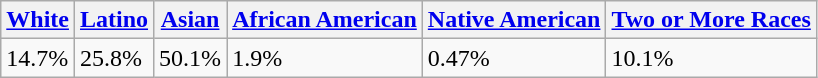<table class="wikitable">
<tr>
<th><a href='#'>White</a></th>
<th><a href='#'>Latino</a></th>
<th><a href='#'>Asian</a></th>
<th><a href='#'>African American</a></th>
<th><a href='#'>Native American</a></th>
<th><a href='#'>Two or More Races</a></th>
</tr>
<tr>
<td>14.7%</td>
<td>25.8%</td>
<td>50.1%</td>
<td>1.9%</td>
<td>0.47%</td>
<td>10.1%</td>
</tr>
</table>
